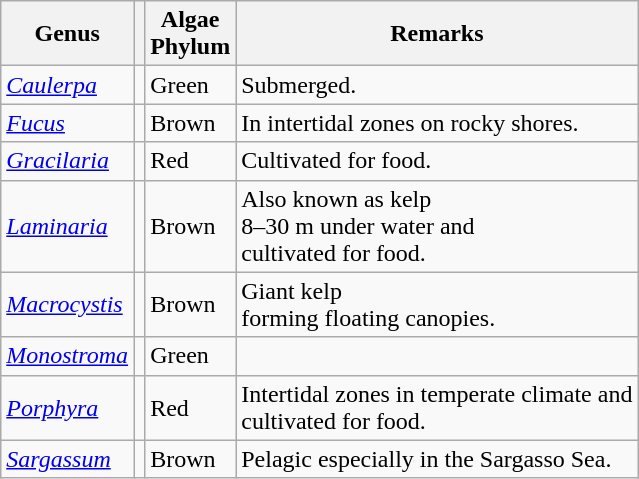<table class="wikitable">
<tr>
<th>Genus</th>
<th></th>
<th>Algae<br>Phylum</th>
<th>Remarks</th>
</tr>
<tr>
<td><em><a href='#'>Caulerpa</a></em></td>
<td></td>
<td>Green</td>
<td>Submerged.</td>
</tr>
<tr>
<td><em><a href='#'>Fucus</a></em></td>
<td></td>
<td>Brown</td>
<td>In intertidal zones on rocky shores.</td>
</tr>
<tr>
<td><em><a href='#'>Gracilaria</a></em></td>
<td></td>
<td>Red</td>
<td>Cultivated for food.</td>
</tr>
<tr>
<td><em><a href='#'>Laminaria</a></em></td>
<td></td>
<td>Brown</td>
<td>Also known as kelp<br>8–30 m under water and<br>cultivated for food.</td>
</tr>
<tr>
<td><em><a href='#'>Macrocystis</a></em></td>
<td></td>
<td>Brown</td>
<td>Giant kelp<br>forming floating canopies.</td>
</tr>
<tr>
<td><em><a href='#'>Monostroma</a></em></td>
<td></td>
<td>Green</td>
<td></td>
</tr>
<tr>
<td><em><a href='#'>Porphyra</a></em></td>
<td></td>
<td>Red</td>
<td>Intertidal zones in temperate climate and<br>cultivated for food.</td>
</tr>
<tr>
<td><em><a href='#'>Sargassum</a></em></td>
<td></td>
<td>Brown</td>
<td>Pelagic especially in the Sargasso Sea.</td>
</tr>
</table>
